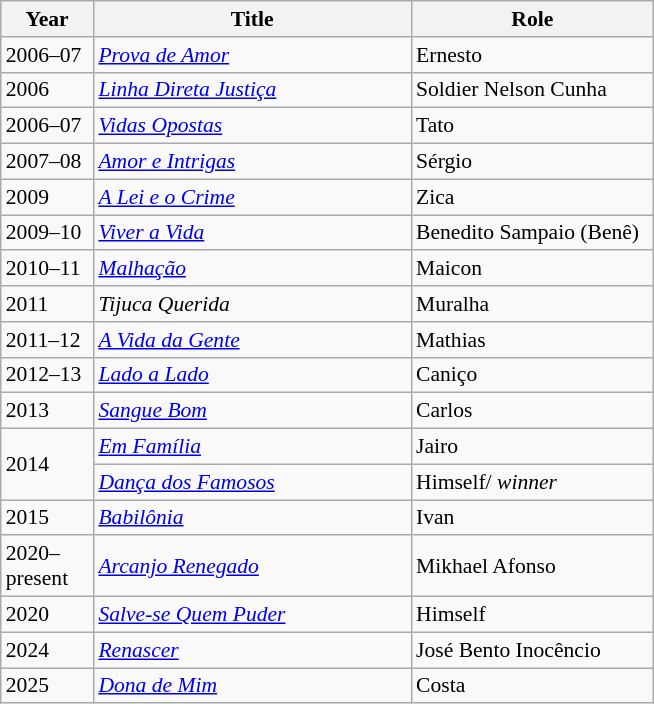<table class="wikitable" style="font-size: 90%;">
<tr>
<th width=055>Year</th>
<th width=205>Title</th>
<th width=155>Role</th>
</tr>
<tr>
<td>2006–07</td>
<td><em><a href='#'>Prova de Amor</a></em></td>
<td>Ernesto</td>
</tr>
<tr>
<td>2006</td>
<td><em><a href='#'>Linha Direta Justiça</a></em></td>
<td>Soldier Nelson Cunha</td>
</tr>
<tr>
<td>2006–07</td>
<td><em><a href='#'>Vidas Opostas</a></em></td>
<td>Tato</td>
</tr>
<tr>
<td>2007–08</td>
<td><em><a href='#'>Amor e Intrigas</a></em></td>
<td>Sérgio</td>
</tr>
<tr>
<td>2009</td>
<td><em><a href='#'>A Lei e o Crime</a></em></td>
<td>Zica</td>
</tr>
<tr>
<td>2009–10</td>
<td><em><a href='#'>Viver a Vida</a></em></td>
<td>Benedito Sampaio (Benê)</td>
</tr>
<tr>
<td>2010–11</td>
<td><em><a href='#'>Malhação</a></em></td>
<td>Maicon</td>
</tr>
<tr>
<td>2011</td>
<td><em>Tijuca Querida</em></td>
<td>Muralha</td>
</tr>
<tr>
<td>2011–12</td>
<td><em><a href='#'>A Vida da Gente</a></em></td>
<td>Mathias</td>
</tr>
<tr>
<td>2012–13</td>
<td><em><a href='#'>Lado a Lado</a></em></td>
<td>Caniço</td>
</tr>
<tr>
<td>2013</td>
<td><em><a href='#'>Sangue Bom</a></em></td>
<td>Carlos</td>
</tr>
<tr>
<td rowspan=2>2014</td>
<td><em><a href='#'>Em Família</a></em></td>
<td>Jairo</td>
</tr>
<tr>
<td><em><a href='#'>Dança dos Famosos</a></em></td>
<td>Himself/ <em>winner</em></td>
</tr>
<tr>
<td>2015</td>
<td><em><a href='#'>Babilônia</a></em></td>
<td>Ivan</td>
</tr>
<tr>
<td>2020–present</td>
<td><em><a href='#'>Arcanjo Renegado</a></em></td>
<td>Mikhael Afonso</td>
</tr>
<tr>
<td>2020</td>
<td><em><a href='#'>Salve-se Quem Puder</a></em></td>
<td>Himself</td>
</tr>
<tr>
<td>2024</td>
<td><em><a href='#'>Renascer</a></em></td>
<td>José Bento Inocêncio</td>
</tr>
<tr>
<td>2025</td>
<td><em><a href='#'>Dona de Mim</a></em></td>
<td>Costa</td>
</tr>
</table>
